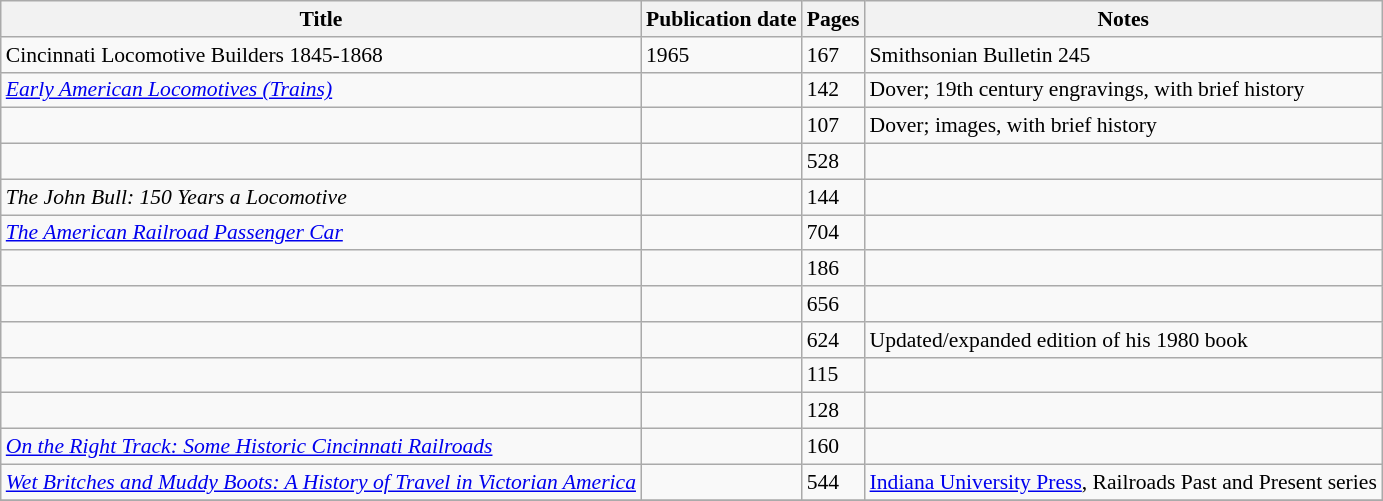<table class="wikitable sortable" style="font-size:90%; text-align:left">
<tr>
<th>Title</th>
<th>Publication date</th>
<th>Pages</th>
<th>Notes</th>
</tr>
<tr>
<td>Cincinnati Locomotive Builders 1845-1868</td>
<td>1965</td>
<td>167</td>
<td>Smithsonian Bulletin 245</td>
</tr>
<tr>
<td><em><a href='#'>Early American Locomotives (Trains)</a></em></td>
<td></td>
<td>142</td>
<td>Dover; 19th century engravings, with brief history</td>
</tr>
<tr>
<td><em></em></td>
<td></td>
<td>107</td>
<td>Dover; images, with brief history</td>
</tr>
<tr>
<td><em></em></td>
<td></td>
<td>528</td>
<td></td>
</tr>
<tr>
<td [The John Bull: 150 Years a Locomotive><em>The John Bull: 150 Years a Locomotive</em></td>
<td></td>
<td>144</td>
<td></td>
</tr>
<tr>
<td><em><a href='#'>The American Railroad Passenger Car</a></em></td>
<td></td>
<td>704</td>
<td></td>
</tr>
<tr>
<td><em></em></td>
<td></td>
<td>186</td>
<td></td>
</tr>
<tr>
<td><em></em></td>
<td></td>
<td>656</td>
<td></td>
</tr>
<tr>
<td><em></em></td>
<td></td>
<td>624</td>
<td>Updated/expanded edition of his 1980 book</td>
</tr>
<tr>
<td><em></em></td>
<td></td>
<td>115</td>
<td></td>
</tr>
<tr>
<td><em></em></td>
<td></td>
<td>128</td>
<td></td>
</tr>
<tr>
<td><em><a href='#'>On the Right Track: Some Historic Cincinnati Railroads</a></em></td>
<td></td>
<td>160</td>
<td></td>
</tr>
<tr>
<td><em><a href='#'>Wet Britches and Muddy Boots: A History of Travel in Victorian America</a></em></td>
<td></td>
<td>544</td>
<td><a href='#'>Indiana University Press</a>, Railroads Past and Present series</td>
</tr>
<tr>
</tr>
</table>
